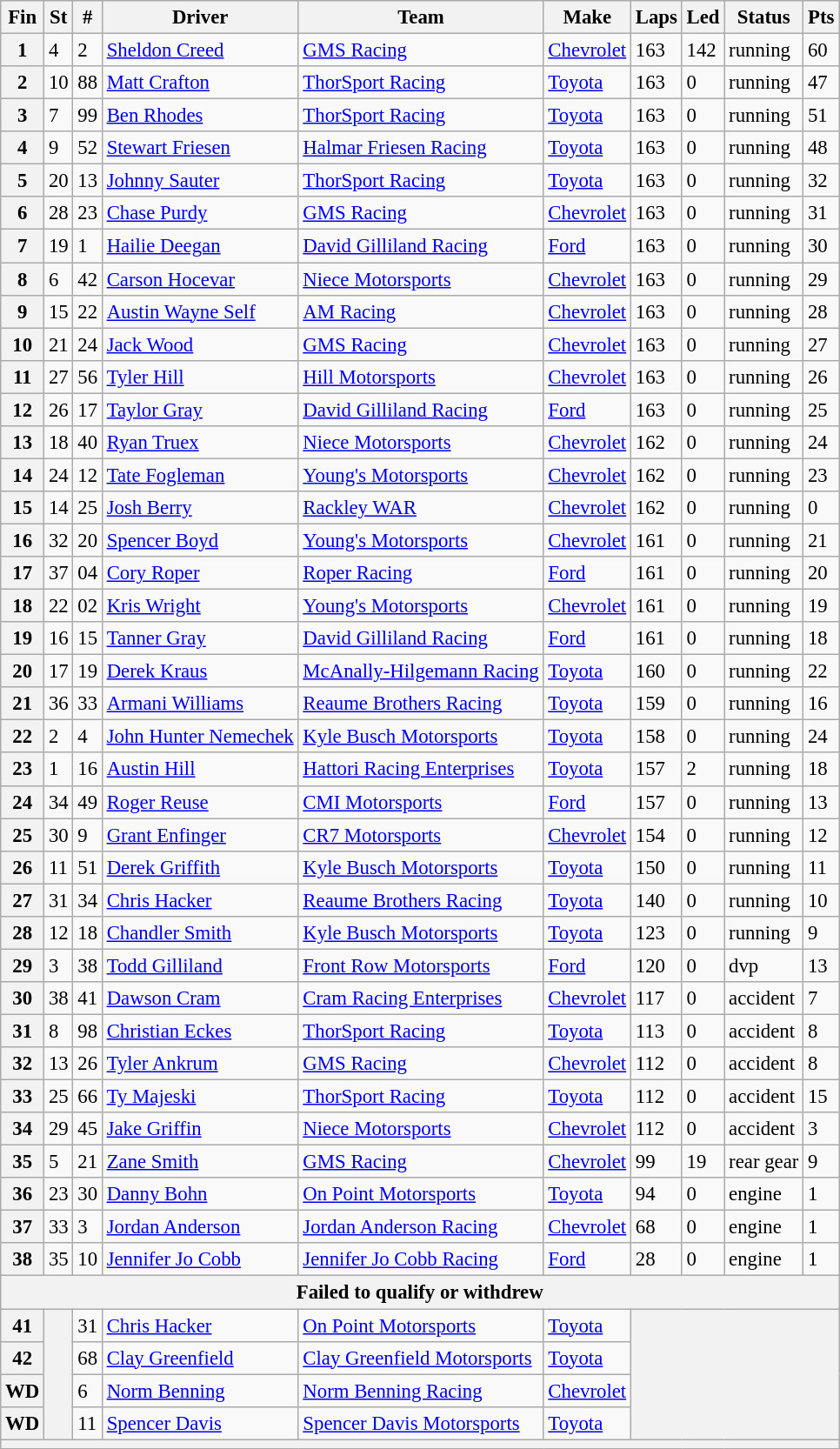<table class="wikitable" style="font-size:95%">
<tr>
<th>Fin</th>
<th>St</th>
<th>#</th>
<th>Driver</th>
<th>Team</th>
<th>Make</th>
<th>Laps</th>
<th>Led</th>
<th>Status</th>
<th>Pts</th>
</tr>
<tr>
<th>1</th>
<td>4</td>
<td>2</td>
<td><a href='#'>Sheldon Creed</a></td>
<td><a href='#'>GMS Racing</a></td>
<td><a href='#'>Chevrolet</a></td>
<td>163</td>
<td>142</td>
<td>running</td>
<td>60</td>
</tr>
<tr>
<th>2</th>
<td>10</td>
<td>88</td>
<td><a href='#'>Matt Crafton</a></td>
<td><a href='#'>ThorSport Racing</a></td>
<td><a href='#'>Toyota</a></td>
<td>163</td>
<td>0</td>
<td>running</td>
<td>47</td>
</tr>
<tr>
<th>3</th>
<td>7</td>
<td>99</td>
<td><a href='#'>Ben Rhodes</a></td>
<td><a href='#'>ThorSport Racing</a></td>
<td><a href='#'>Toyota</a></td>
<td>163</td>
<td>0</td>
<td>running</td>
<td>51</td>
</tr>
<tr>
<th>4</th>
<td>9</td>
<td>52</td>
<td><a href='#'>Stewart Friesen</a></td>
<td><a href='#'>Halmar Friesen Racing</a></td>
<td><a href='#'>Toyota</a></td>
<td>163</td>
<td>0</td>
<td>running</td>
<td>48</td>
</tr>
<tr>
<th>5</th>
<td>20</td>
<td>13</td>
<td><a href='#'>Johnny Sauter</a></td>
<td><a href='#'>ThorSport Racing</a></td>
<td><a href='#'>Toyota</a></td>
<td>163</td>
<td>0</td>
<td>running</td>
<td>32</td>
</tr>
<tr>
<th>6</th>
<td>28</td>
<td>23</td>
<td><a href='#'>Chase Purdy</a></td>
<td><a href='#'>GMS Racing</a></td>
<td><a href='#'>Chevrolet</a></td>
<td>163</td>
<td>0</td>
<td>running</td>
<td>31</td>
</tr>
<tr>
<th>7</th>
<td>19</td>
<td>1</td>
<td><a href='#'>Hailie Deegan</a></td>
<td><a href='#'>David Gilliland Racing</a></td>
<td><a href='#'>Ford</a></td>
<td>163</td>
<td>0</td>
<td>running</td>
<td>30</td>
</tr>
<tr>
<th>8</th>
<td>6</td>
<td>42</td>
<td><a href='#'>Carson Hocevar</a></td>
<td><a href='#'>Niece Motorsports</a></td>
<td><a href='#'>Chevrolet</a></td>
<td>163</td>
<td>0</td>
<td>running</td>
<td>29</td>
</tr>
<tr>
<th>9</th>
<td>15</td>
<td>22</td>
<td><a href='#'>Austin Wayne Self</a></td>
<td><a href='#'>AM Racing</a></td>
<td><a href='#'>Chevrolet</a></td>
<td>163</td>
<td>0</td>
<td>running</td>
<td>28</td>
</tr>
<tr>
<th>10</th>
<td>21</td>
<td>24</td>
<td><a href='#'>Jack Wood</a></td>
<td><a href='#'>GMS Racing</a></td>
<td><a href='#'>Chevrolet</a></td>
<td>163</td>
<td>0</td>
<td>running</td>
<td>27</td>
</tr>
<tr>
<th>11</th>
<td>27</td>
<td>56</td>
<td><a href='#'>Tyler Hill</a></td>
<td><a href='#'>Hill Motorsports</a></td>
<td><a href='#'>Chevrolet</a></td>
<td>163</td>
<td>0</td>
<td>running</td>
<td>26</td>
</tr>
<tr>
<th>12</th>
<td>26</td>
<td>17</td>
<td><a href='#'>Taylor Gray</a></td>
<td><a href='#'>David Gilliland Racing</a></td>
<td><a href='#'>Ford</a></td>
<td>163</td>
<td>0</td>
<td>running</td>
<td>25</td>
</tr>
<tr>
<th>13</th>
<td>18</td>
<td>40</td>
<td><a href='#'>Ryan Truex</a></td>
<td><a href='#'>Niece Motorsports</a></td>
<td><a href='#'>Chevrolet</a></td>
<td>162</td>
<td>0</td>
<td>running</td>
<td>24</td>
</tr>
<tr>
<th>14</th>
<td>24</td>
<td>12</td>
<td><a href='#'>Tate Fogleman</a></td>
<td><a href='#'>Young's Motorsports</a></td>
<td><a href='#'>Chevrolet</a></td>
<td>162</td>
<td>0</td>
<td>running</td>
<td>23</td>
</tr>
<tr>
<th>15</th>
<td>14</td>
<td>25</td>
<td><a href='#'>Josh Berry</a></td>
<td><a href='#'>Rackley WAR</a></td>
<td><a href='#'>Chevrolet</a></td>
<td>162</td>
<td>0</td>
<td>running</td>
<td>0</td>
</tr>
<tr>
<th>16</th>
<td>32</td>
<td>20</td>
<td><a href='#'>Spencer Boyd</a></td>
<td><a href='#'>Young's Motorsports</a></td>
<td><a href='#'>Chevrolet</a></td>
<td>161</td>
<td>0</td>
<td>running</td>
<td>21</td>
</tr>
<tr>
<th>17</th>
<td>37</td>
<td>04</td>
<td><a href='#'>Cory Roper</a></td>
<td><a href='#'>Roper Racing</a></td>
<td><a href='#'>Ford</a></td>
<td>161</td>
<td>0</td>
<td>running</td>
<td>20</td>
</tr>
<tr>
<th>18</th>
<td>22</td>
<td>02</td>
<td><a href='#'>Kris Wright</a></td>
<td><a href='#'>Young's Motorsports</a></td>
<td><a href='#'>Chevrolet</a></td>
<td>161</td>
<td>0</td>
<td>running</td>
<td>19</td>
</tr>
<tr>
<th>19</th>
<td>16</td>
<td>15</td>
<td><a href='#'>Tanner Gray</a></td>
<td><a href='#'>David Gilliland Racing</a></td>
<td><a href='#'>Ford</a></td>
<td>161</td>
<td>0</td>
<td>running</td>
<td>18</td>
</tr>
<tr>
<th>20</th>
<td>17</td>
<td>19</td>
<td><a href='#'>Derek Kraus</a></td>
<td><a href='#'>McAnally-Hilgemann Racing</a></td>
<td><a href='#'>Toyota</a></td>
<td>160</td>
<td>0</td>
<td>running</td>
<td>22</td>
</tr>
<tr>
<th>21</th>
<td>36</td>
<td>33</td>
<td><a href='#'>Armani Williams</a></td>
<td><a href='#'>Reaume Brothers Racing</a></td>
<td><a href='#'>Toyota</a></td>
<td>159</td>
<td>0</td>
<td>running</td>
<td>16</td>
</tr>
<tr>
<th>22</th>
<td>2</td>
<td>4</td>
<td><a href='#'>John Hunter Nemechek</a></td>
<td><a href='#'>Kyle Busch Motorsports</a></td>
<td><a href='#'>Toyota</a></td>
<td>158</td>
<td>0</td>
<td>running</td>
<td>24</td>
</tr>
<tr>
<th>23</th>
<td>1</td>
<td>16</td>
<td><a href='#'>Austin Hill</a></td>
<td><a href='#'>Hattori Racing Enterprises</a></td>
<td><a href='#'>Toyota</a></td>
<td>157</td>
<td>2</td>
<td>running</td>
<td>18</td>
</tr>
<tr>
<th>24</th>
<td>34</td>
<td>49</td>
<td><a href='#'>Roger Reuse</a></td>
<td><a href='#'>CMI Motorsports</a></td>
<td><a href='#'>Ford</a></td>
<td>157</td>
<td>0</td>
<td>running</td>
<td>13</td>
</tr>
<tr>
<th>25</th>
<td>30</td>
<td>9</td>
<td><a href='#'>Grant Enfinger</a></td>
<td><a href='#'>CR7 Motorsports</a></td>
<td><a href='#'>Chevrolet</a></td>
<td>154</td>
<td>0</td>
<td>running</td>
<td>12</td>
</tr>
<tr>
<th>26</th>
<td>11</td>
<td>51</td>
<td><a href='#'>Derek Griffith</a></td>
<td><a href='#'>Kyle Busch Motorsports</a></td>
<td><a href='#'>Toyota</a></td>
<td>150</td>
<td>0</td>
<td>running</td>
<td>11</td>
</tr>
<tr>
<th>27</th>
<td>31</td>
<td>34</td>
<td><a href='#'>Chris Hacker</a></td>
<td><a href='#'>Reaume Brothers Racing</a></td>
<td><a href='#'>Toyota</a></td>
<td>140</td>
<td>0</td>
<td>running</td>
<td>10</td>
</tr>
<tr>
<th>28</th>
<td>12</td>
<td>18</td>
<td><a href='#'>Chandler Smith</a></td>
<td><a href='#'>Kyle Busch Motorsports</a></td>
<td><a href='#'>Toyota</a></td>
<td>123</td>
<td>0</td>
<td>running</td>
<td>9</td>
</tr>
<tr>
<th>29</th>
<td>3</td>
<td>38</td>
<td><a href='#'>Todd Gilliland</a></td>
<td><a href='#'>Front Row Motorsports</a></td>
<td><a href='#'>Ford</a></td>
<td>120</td>
<td>0</td>
<td>dvp</td>
<td>13</td>
</tr>
<tr>
<th>30</th>
<td>38</td>
<td>41</td>
<td><a href='#'>Dawson Cram</a></td>
<td><a href='#'>Cram Racing Enterprises</a></td>
<td><a href='#'>Chevrolet</a></td>
<td>117</td>
<td>0</td>
<td>accident</td>
<td>7</td>
</tr>
<tr>
<th>31</th>
<td>8</td>
<td>98</td>
<td><a href='#'>Christian Eckes</a></td>
<td><a href='#'>ThorSport Racing</a></td>
<td><a href='#'>Toyota</a></td>
<td>113</td>
<td>0</td>
<td>accident</td>
<td>8</td>
</tr>
<tr>
<th>32</th>
<td>13</td>
<td>26</td>
<td><a href='#'>Tyler Ankrum</a></td>
<td><a href='#'>GMS Racing</a></td>
<td><a href='#'>Chevrolet</a></td>
<td>112</td>
<td>0</td>
<td>accident</td>
<td>8</td>
</tr>
<tr>
<th>33</th>
<td>25</td>
<td>66</td>
<td><a href='#'>Ty Majeski</a></td>
<td><a href='#'>ThorSport Racing</a></td>
<td><a href='#'>Toyota</a></td>
<td>112</td>
<td>0</td>
<td>accident</td>
<td>15</td>
</tr>
<tr>
<th>34</th>
<td>29</td>
<td>45</td>
<td><a href='#'>Jake Griffin</a></td>
<td><a href='#'>Niece Motorsports</a></td>
<td><a href='#'>Chevrolet</a></td>
<td>112</td>
<td>0</td>
<td>accident</td>
<td>3</td>
</tr>
<tr>
<th>35</th>
<td>5</td>
<td>21</td>
<td><a href='#'>Zane Smith</a></td>
<td><a href='#'>GMS Racing</a></td>
<td><a href='#'>Chevrolet</a></td>
<td>99</td>
<td>19</td>
<td>rear gear</td>
<td>9</td>
</tr>
<tr>
<th>36</th>
<td>23</td>
<td>30</td>
<td><a href='#'>Danny Bohn</a></td>
<td><a href='#'>On Point Motorsports</a></td>
<td><a href='#'>Toyota</a></td>
<td>94</td>
<td>0</td>
<td>engine</td>
<td>1</td>
</tr>
<tr>
<th>37</th>
<td>33</td>
<td>3</td>
<td><a href='#'>Jordan Anderson</a></td>
<td><a href='#'>Jordan Anderson Racing</a></td>
<td><a href='#'>Chevrolet</a></td>
<td>68</td>
<td>0</td>
<td>engine</td>
<td>1</td>
</tr>
<tr>
<th>38</th>
<td>35</td>
<td>10</td>
<td><a href='#'>Jennifer Jo Cobb</a></td>
<td><a href='#'>Jennifer Jo Cobb Racing</a></td>
<td><a href='#'>Ford</a></td>
<td>28</td>
<td>0</td>
<td>engine</td>
<td>1</td>
</tr>
<tr>
<th colspan="10">Failed to qualify or withdrew</th>
</tr>
<tr>
<th>41</th>
<th rowspan="4"></th>
<td>31</td>
<td><a href='#'>Chris Hacker</a></td>
<td><a href='#'>On Point Motorsports</a></td>
<td><a href='#'>Toyota</a></td>
<th colspan="4" rowspan="4"></th>
</tr>
<tr>
<th>42</th>
<td>68</td>
<td><a href='#'>Clay Greenfield</a></td>
<td><a href='#'>Clay Greenfield Motorsports</a></td>
<td><a href='#'>Toyota</a></td>
</tr>
<tr>
<th>WD</th>
<td>6</td>
<td><a href='#'>Norm Benning</a></td>
<td><a href='#'>Norm Benning Racing</a></td>
<td><a href='#'>Chevrolet</a></td>
</tr>
<tr>
<th>WD</th>
<td>11</td>
<td><a href='#'>Spencer Davis</a></td>
<td><a href='#'>Spencer Davis Motorsports</a></td>
<td><a href='#'>Toyota</a></td>
</tr>
<tr>
<th colspan="10"></th>
</tr>
</table>
